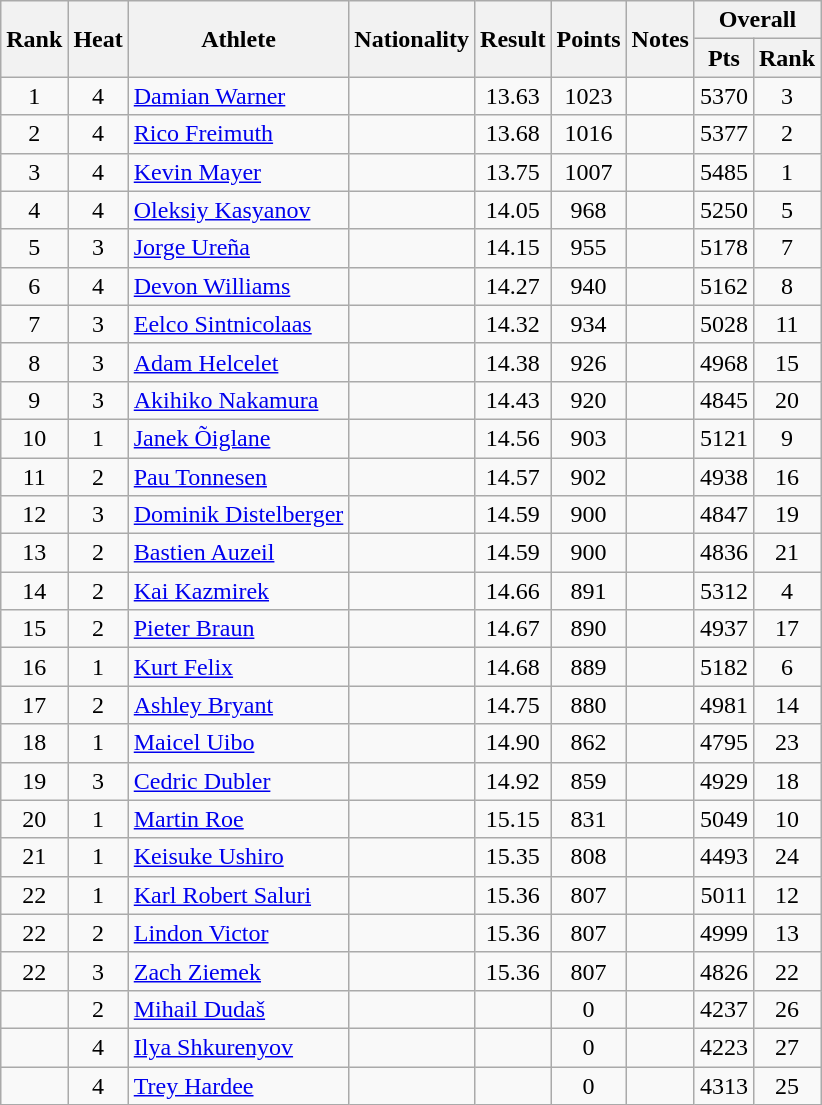<table class="wikitable sortable" style="text-align:center">
<tr>
<th rowspan=2>Rank</th>
<th rowspan=2>Heat</th>
<th rowspan=2>Athlete</th>
<th rowspan=2>Nationality</th>
<th rowspan=2>Result</th>
<th rowspan=2>Points</th>
<th rowspan=2>Notes</th>
<th colspan=2>Overall</th>
</tr>
<tr>
<th>Pts</th>
<th>Rank</th>
</tr>
<tr>
<td>1</td>
<td>4</td>
<td align=left><a href='#'>Damian Warner</a></td>
<td align=left></td>
<td>13.63</td>
<td>1023</td>
<td></td>
<td>5370</td>
<td>3</td>
</tr>
<tr>
<td>2</td>
<td>4</td>
<td align=left><a href='#'>Rico Freimuth</a></td>
<td align=left></td>
<td>13.68</td>
<td>1016</td>
<td></td>
<td>5377</td>
<td>2</td>
</tr>
<tr>
<td>3</td>
<td>4</td>
<td align=left><a href='#'>Kevin Mayer</a></td>
<td align=left></td>
<td>13.75</td>
<td>1007</td>
<td></td>
<td>5485</td>
<td>1</td>
</tr>
<tr>
<td>4</td>
<td>4</td>
<td align=left><a href='#'>Oleksiy Kasyanov</a></td>
<td align=left></td>
<td>14.05</td>
<td>968</td>
<td></td>
<td>5250</td>
<td>5</td>
</tr>
<tr>
<td>5</td>
<td>3</td>
<td align=left><a href='#'>Jorge Ureña</a></td>
<td align=left></td>
<td>14.15</td>
<td>955</td>
<td></td>
<td>5178</td>
<td>7</td>
</tr>
<tr>
<td>6</td>
<td>4</td>
<td align=left><a href='#'>Devon Williams</a></td>
<td align=left></td>
<td>14.27</td>
<td>940</td>
<td></td>
<td>5162</td>
<td>8</td>
</tr>
<tr>
<td>7</td>
<td>3</td>
<td align=left><a href='#'>Eelco Sintnicolaas</a></td>
<td align=left></td>
<td>14.32</td>
<td>934</td>
<td></td>
<td>5028</td>
<td>11</td>
</tr>
<tr>
<td>8</td>
<td>3</td>
<td align=left><a href='#'>Adam Helcelet</a></td>
<td align=left></td>
<td>14.38</td>
<td>926</td>
<td></td>
<td>4968</td>
<td>15</td>
</tr>
<tr>
<td>9</td>
<td>3</td>
<td align=left><a href='#'>Akihiko Nakamura</a></td>
<td align=left></td>
<td>14.43</td>
<td>920</td>
<td></td>
<td>4845</td>
<td>20</td>
</tr>
<tr>
<td>10</td>
<td>1</td>
<td align=left><a href='#'>Janek Õiglane</a></td>
<td align=left></td>
<td>14.56</td>
<td>903</td>
<td></td>
<td>5121</td>
<td>9</td>
</tr>
<tr>
<td>11</td>
<td>2</td>
<td align=left><a href='#'>Pau Tonnesen</a></td>
<td align=left></td>
<td>14.57</td>
<td>902</td>
<td></td>
<td>4938</td>
<td>16</td>
</tr>
<tr>
<td>12</td>
<td>3</td>
<td align=left><a href='#'>Dominik Distelberger</a></td>
<td align=left></td>
<td>14.59</td>
<td>900</td>
<td></td>
<td>4847</td>
<td>19</td>
</tr>
<tr>
<td>13</td>
<td>2</td>
<td align=left><a href='#'>Bastien Auzeil</a></td>
<td align=left></td>
<td>14.59</td>
<td>900</td>
<td></td>
<td>4836</td>
<td>21</td>
</tr>
<tr>
<td>14</td>
<td>2</td>
<td align=left><a href='#'>Kai Kazmirek</a></td>
<td align=left></td>
<td>14.66</td>
<td>891</td>
<td></td>
<td>5312</td>
<td>4</td>
</tr>
<tr>
<td>15</td>
<td>2</td>
<td align=left><a href='#'>Pieter Braun</a></td>
<td align=left></td>
<td>14.67</td>
<td>890</td>
<td></td>
<td>4937</td>
<td>17</td>
</tr>
<tr>
<td>16</td>
<td>1</td>
<td align=left><a href='#'>Kurt Felix</a></td>
<td align=left></td>
<td>14.68</td>
<td>889</td>
<td></td>
<td>5182</td>
<td>6</td>
</tr>
<tr>
<td>17</td>
<td>2</td>
<td align=left><a href='#'>Ashley Bryant</a></td>
<td align=left></td>
<td>14.75</td>
<td>880</td>
<td></td>
<td>4981</td>
<td>14</td>
</tr>
<tr>
<td>18</td>
<td>1</td>
<td align=left><a href='#'>Maicel Uibo</a></td>
<td align=left></td>
<td>14.90</td>
<td>862</td>
<td></td>
<td>4795</td>
<td>23</td>
</tr>
<tr>
<td>19</td>
<td>3</td>
<td align=left><a href='#'>Cedric Dubler</a></td>
<td align=left></td>
<td>14.92</td>
<td>859</td>
<td></td>
<td>4929</td>
<td>18</td>
</tr>
<tr>
<td>20</td>
<td>1</td>
<td align=left><a href='#'>Martin Roe</a></td>
<td align=left></td>
<td>15.15</td>
<td>831</td>
<td></td>
<td>5049</td>
<td>10</td>
</tr>
<tr>
<td>21</td>
<td>1</td>
<td align=left><a href='#'>Keisuke Ushiro</a></td>
<td align=left></td>
<td>15.35</td>
<td>808</td>
<td></td>
<td>4493</td>
<td>24</td>
</tr>
<tr>
<td>22</td>
<td>1</td>
<td align=left><a href='#'>Karl Robert Saluri</a></td>
<td align=left></td>
<td>15.36</td>
<td>807</td>
<td></td>
<td>5011</td>
<td>12</td>
</tr>
<tr>
<td>22</td>
<td>2</td>
<td align=left><a href='#'>Lindon Victor</a></td>
<td align=left></td>
<td>15.36</td>
<td>807</td>
<td></td>
<td>4999</td>
<td>13</td>
</tr>
<tr>
<td>22</td>
<td>3</td>
<td align=left><a href='#'>Zach Ziemek</a></td>
<td align=left></td>
<td>15.36</td>
<td>807</td>
<td></td>
<td>4826</td>
<td>22</td>
</tr>
<tr>
<td></td>
<td>2</td>
<td align=left><a href='#'>Mihail Dudaš</a></td>
<td align=left></td>
<td></td>
<td>0</td>
<td></td>
<td>4237</td>
<td>26</td>
</tr>
<tr>
<td></td>
<td>4</td>
<td align=left><a href='#'>Ilya Shkurenyov</a></td>
<td align=left></td>
<td></td>
<td>0</td>
<td></td>
<td>4223</td>
<td>27</td>
</tr>
<tr>
<td></td>
<td>4</td>
<td align=left><a href='#'>Trey Hardee</a></td>
<td align=left></td>
<td></td>
<td>0</td>
<td></td>
<td>4313</td>
<td>25</td>
</tr>
</table>
